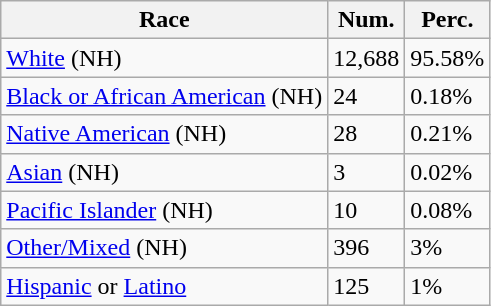<table class="wikitable">
<tr>
<th>Race</th>
<th>Num.</th>
<th>Perc.</th>
</tr>
<tr>
<td><a href='#'>White</a> (NH)</td>
<td>12,688</td>
<td>95.58%</td>
</tr>
<tr>
<td><a href='#'>Black or African American</a> (NH)</td>
<td>24</td>
<td>0.18%</td>
</tr>
<tr>
<td><a href='#'>Native American</a> (NH)</td>
<td>28</td>
<td>0.21%</td>
</tr>
<tr>
<td><a href='#'>Asian</a> (NH)</td>
<td>3</td>
<td>0.02%</td>
</tr>
<tr>
<td><a href='#'>Pacific Islander</a> (NH)</td>
<td>10</td>
<td>0.08%</td>
</tr>
<tr>
<td><a href='#'>Other/Mixed</a> (NH)</td>
<td>396</td>
<td>3%</td>
</tr>
<tr>
<td><a href='#'>Hispanic</a> or <a href='#'>Latino</a></td>
<td>125</td>
<td>1%</td>
</tr>
</table>
